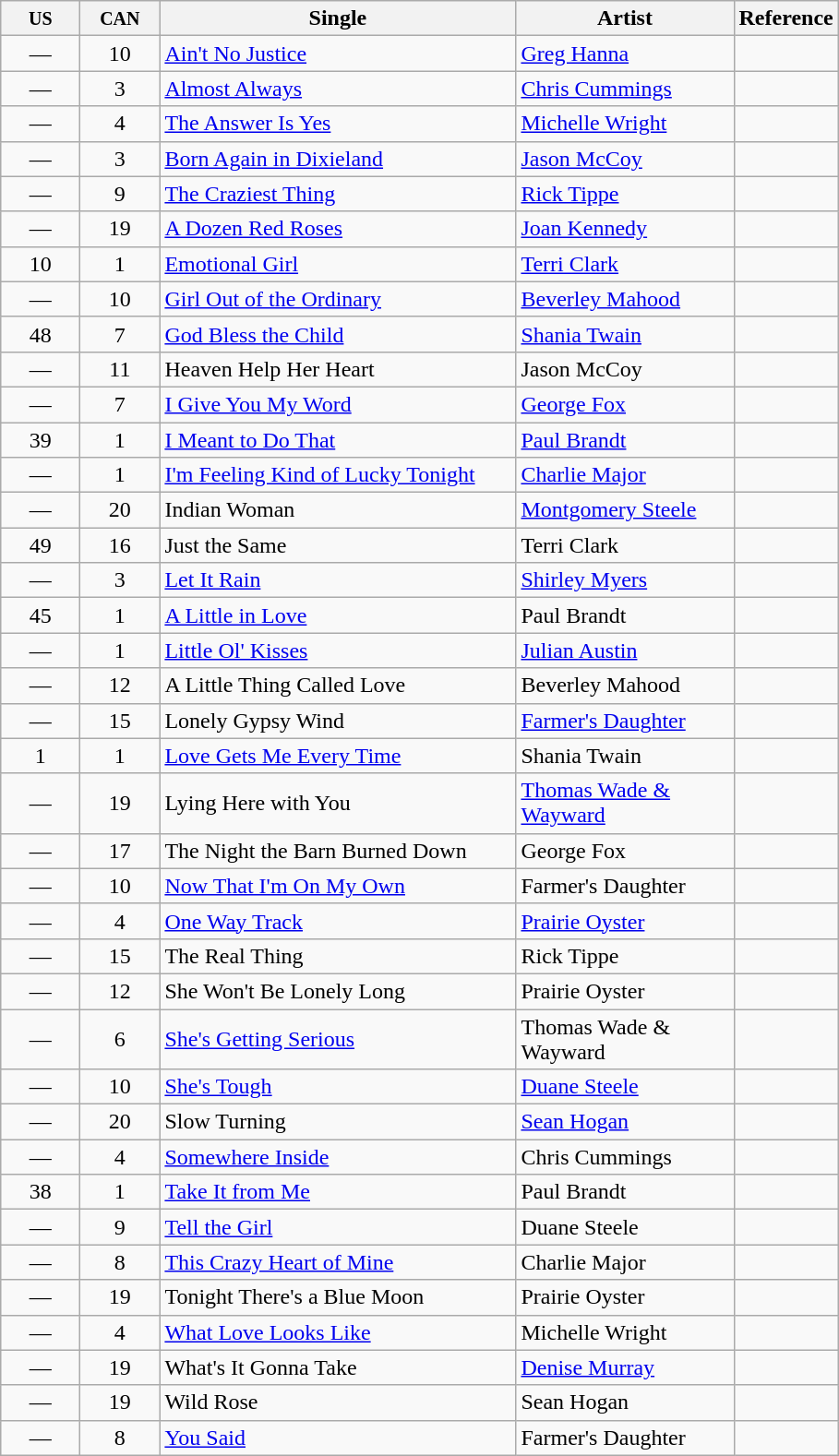<table class="wikitable sortable">
<tr>
<th width="50"><small>US</small></th>
<th width="50"><small>CAN</small></th>
<th width="250">Single</th>
<th width="150">Artist</th>
<th>Reference</th>
</tr>
<tr>
<td align="center">—</td>
<td align="center">10</td>
<td><a href='#'>Ain't No Justice</a></td>
<td><a href='#'>Greg Hanna</a></td>
<td></td>
</tr>
<tr>
<td align="center">—</td>
<td align="center">3</td>
<td><a href='#'>Almost Always</a></td>
<td><a href='#'>Chris Cummings</a></td>
<td></td>
</tr>
<tr>
<td align="center">—</td>
<td align="center">4</td>
<td><a href='#'>The Answer Is Yes</a></td>
<td><a href='#'>Michelle Wright</a></td>
<td></td>
</tr>
<tr>
<td align="center">—</td>
<td align="center">3</td>
<td><a href='#'>Born Again in Dixieland</a></td>
<td><a href='#'>Jason McCoy</a></td>
<td></td>
</tr>
<tr>
<td align="center">—</td>
<td align="center">9</td>
<td><a href='#'>The Craziest Thing</a></td>
<td><a href='#'>Rick Tippe</a></td>
<td></td>
</tr>
<tr>
<td align="center">—</td>
<td align="center">19</td>
<td><a href='#'>A Dozen Red Roses</a></td>
<td><a href='#'>Joan Kennedy</a></td>
<td></td>
</tr>
<tr>
<td align="center">10</td>
<td align="center">1</td>
<td><a href='#'>Emotional Girl</a></td>
<td><a href='#'>Terri Clark</a></td>
<td></td>
</tr>
<tr>
<td align="center">—</td>
<td align="center">10</td>
<td><a href='#'>Girl Out of the Ordinary</a></td>
<td><a href='#'>Beverley Mahood</a></td>
<td></td>
</tr>
<tr>
<td align="center">48</td>
<td align="center">7</td>
<td><a href='#'>God Bless the Child</a></td>
<td><a href='#'>Shania Twain</a></td>
<td></td>
</tr>
<tr>
<td align="center">—</td>
<td align="center">11</td>
<td>Heaven Help Her Heart</td>
<td>Jason McCoy</td>
<td></td>
</tr>
<tr>
<td align="center">—</td>
<td align="center">7</td>
<td><a href='#'>I Give You My Word</a></td>
<td><a href='#'>George Fox</a></td>
<td></td>
</tr>
<tr>
<td align="center">39</td>
<td align="center">1</td>
<td><a href='#'>I Meant to Do That</a></td>
<td><a href='#'>Paul Brandt</a></td>
<td></td>
</tr>
<tr>
<td align="center">—</td>
<td align="center">1</td>
<td><a href='#'>I'm Feeling Kind of Lucky Tonight</a></td>
<td><a href='#'>Charlie Major</a></td>
<td></td>
</tr>
<tr>
<td align="center">—</td>
<td align="center">20</td>
<td>Indian Woman</td>
<td><a href='#'>Montgomery Steele</a></td>
<td></td>
</tr>
<tr>
<td align="center">49</td>
<td align="center">16</td>
<td>Just the Same</td>
<td>Terri Clark</td>
<td></td>
</tr>
<tr>
<td align="center">—</td>
<td align="center">3</td>
<td><a href='#'>Let It Rain</a></td>
<td><a href='#'>Shirley Myers</a></td>
<td></td>
</tr>
<tr>
<td align="center">45</td>
<td align="center">1</td>
<td><a href='#'>A Little in Love</a></td>
<td>Paul Brandt</td>
<td></td>
</tr>
<tr>
<td align="center">—</td>
<td align="center">1</td>
<td><a href='#'>Little Ol' Kisses</a></td>
<td><a href='#'>Julian Austin</a></td>
<td></td>
</tr>
<tr>
<td align="center">—</td>
<td align="center">12</td>
<td>A Little Thing Called Love</td>
<td>Beverley Mahood</td>
<td></td>
</tr>
<tr>
<td align="center">—</td>
<td align="center">15</td>
<td>Lonely Gypsy Wind</td>
<td><a href='#'>Farmer's Daughter</a></td>
<td></td>
</tr>
<tr>
<td align="center">1</td>
<td align="center">1</td>
<td><a href='#'>Love Gets Me Every Time</a></td>
<td>Shania Twain</td>
<td></td>
</tr>
<tr>
<td align="center">—</td>
<td align="center">19</td>
<td>Lying Here with You</td>
<td><a href='#'>Thomas Wade & Wayward</a></td>
<td></td>
</tr>
<tr>
<td align="center">—</td>
<td align="center">17</td>
<td>The Night the Barn Burned Down</td>
<td>George Fox</td>
<td></td>
</tr>
<tr>
<td align="center">—</td>
<td align="center">10</td>
<td><a href='#'>Now That I'm On My Own</a></td>
<td>Farmer's Daughter</td>
<td></td>
</tr>
<tr>
<td align="center">—</td>
<td align="center">4</td>
<td><a href='#'>One Way Track</a></td>
<td><a href='#'>Prairie Oyster</a></td>
<td></td>
</tr>
<tr>
<td align="center">—</td>
<td align="center">15</td>
<td>The Real Thing</td>
<td>Rick Tippe</td>
<td></td>
</tr>
<tr>
<td align="center">—</td>
<td align="center">12</td>
<td>She Won't Be Lonely Long</td>
<td>Prairie Oyster</td>
<td></td>
</tr>
<tr>
<td align="center">—</td>
<td align="center">6</td>
<td><a href='#'>She's Getting Serious</a></td>
<td>Thomas Wade & Wayward</td>
<td></td>
</tr>
<tr>
<td align="center">—</td>
<td align="center">10</td>
<td><a href='#'>She's Tough</a></td>
<td><a href='#'>Duane Steele</a></td>
<td></td>
</tr>
<tr>
<td align="center">—</td>
<td align="center">20</td>
<td>Slow Turning</td>
<td><a href='#'>Sean Hogan</a></td>
<td></td>
</tr>
<tr>
<td align="center">—</td>
<td align="center">4</td>
<td><a href='#'>Somewhere Inside</a></td>
<td>Chris Cummings</td>
<td></td>
</tr>
<tr>
<td align="center">38</td>
<td align="center">1</td>
<td><a href='#'>Take It from Me</a></td>
<td>Paul Brandt</td>
<td></td>
</tr>
<tr>
<td align="center">—</td>
<td align="center">9</td>
<td><a href='#'>Tell the Girl</a></td>
<td>Duane Steele</td>
<td></td>
</tr>
<tr>
<td align="center">—</td>
<td align="center">8</td>
<td><a href='#'>This Crazy Heart of Mine</a></td>
<td>Charlie Major</td>
<td></td>
</tr>
<tr>
<td align="center">—</td>
<td align="center">19</td>
<td>Tonight There's a Blue Moon</td>
<td>Prairie Oyster</td>
<td></td>
</tr>
<tr>
<td align="center">—</td>
<td align="center">4</td>
<td><a href='#'>What Love Looks Like</a></td>
<td>Michelle Wright</td>
<td></td>
</tr>
<tr>
<td align="center">—</td>
<td align="center">19</td>
<td>What's It Gonna Take</td>
<td><a href='#'>Denise Murray</a></td>
<td></td>
</tr>
<tr>
<td align="center">—</td>
<td align="center">19</td>
<td>Wild Rose</td>
<td>Sean Hogan</td>
<td></td>
</tr>
<tr>
<td align="center">—</td>
<td align="center">8</td>
<td><a href='#'>You Said</a></td>
<td>Farmer's Daughter</td>
<td></td>
</tr>
</table>
